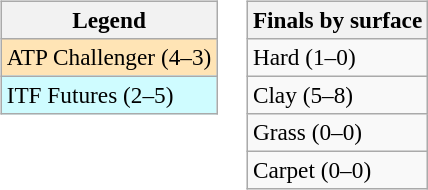<table>
<tr valign=top>
<td><br><table class=wikitable style=font-size:97%>
<tr>
<th>Legend</th>
</tr>
<tr bgcolor=moccasin>
<td>ATP Challenger (4–3)</td>
</tr>
<tr bgcolor=cffcff>
<td>ITF Futures (2–5)</td>
</tr>
</table>
</td>
<td><br><table class=wikitable style=font-size:97%>
<tr>
<th>Finals by surface</th>
</tr>
<tr>
<td>Hard (1–0)</td>
</tr>
<tr>
<td>Clay (5–8)</td>
</tr>
<tr>
<td>Grass (0–0)</td>
</tr>
<tr>
<td>Carpet (0–0)</td>
</tr>
</table>
</td>
</tr>
</table>
